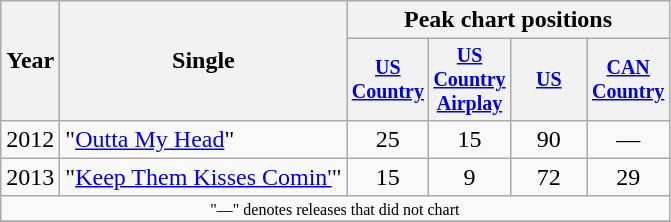<table class="wikitable" style="text-align:center;">
<tr>
<th rowspan="2">Year</th>
<th rowspan="2">Single</th>
<th colspan="4">Peak chart positions</th>
</tr>
<tr style="font-size:smaller;">
<th width="45"><a href='#'>US Country</a></th>
<th width="45"><a href='#'>US Country Airplay</a></th>
<th width="45"><a href='#'>US</a></th>
<th width="45"><a href='#'>CAN Country</a></th>
</tr>
<tr>
<td>2012</td>
<td align="left">"<a href='#'>Outta My Head</a>"</td>
<td>25</td>
<td>15</td>
<td>90</td>
<td>—</td>
</tr>
<tr>
<td>2013</td>
<td align="left">"<a href='#'>Keep Them Kisses Comin'</a>"</td>
<td>15</td>
<td>9</td>
<td>72</td>
<td>29</td>
</tr>
<tr>
<td colspan="6" style="font-size:8pt">"—" denotes releases that did not chart</td>
</tr>
<tr>
</tr>
</table>
